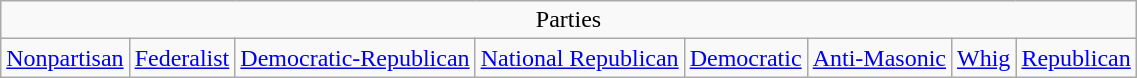<table class="wikitable">
<tr>
<td style="text-align:center;" colspan="8">Parties</td>
</tr>
<tr>
<td><a href='#'>Nonpartisan</a></td>
<td><a href='#'>Federalist</a></td>
<td><a href='#'>Democratic-Republican</a></td>
<td><a href='#'>National Republican</a></td>
<td><a href='#'>Democratic</a></td>
<td><a href='#'>Anti-Masonic</a></td>
<td><a href='#'>Whig</a></td>
<td><a href='#'>Republican</a></td>
</tr>
</table>
